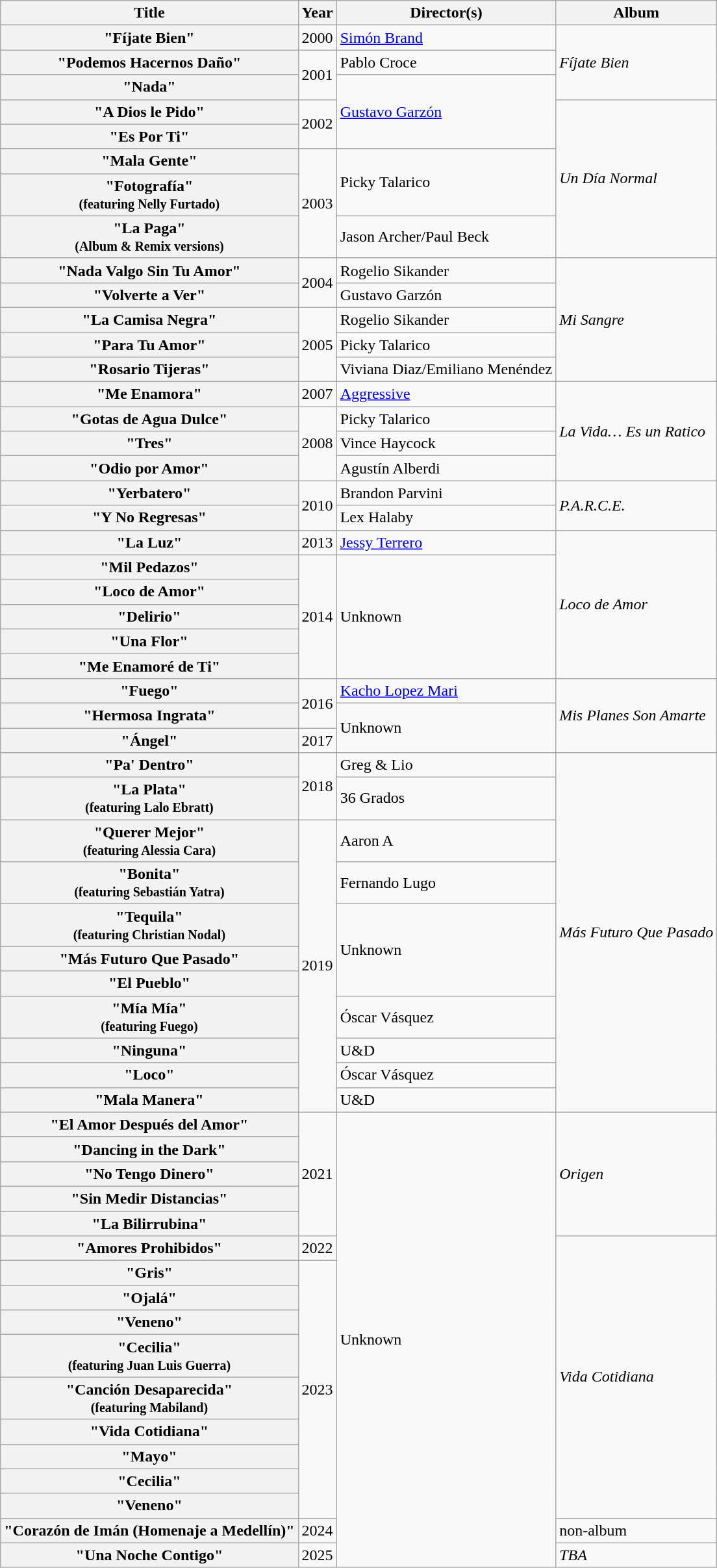<table class="wikitable plainrowheaders">
<tr>
<th scope="col">Title</th>
<th scope="col">Year</th>
<th scope="col">Director(s)</th>
<th scope="col">Album</th>
</tr>
<tr>
<th scope="row">"Fíjate Bien"</th>
<td>2000</td>
<td><a href='#'>Simón Brand</a></td>
<td rowspan="3"><em>Fíjate Bien</em></td>
</tr>
<tr>
<th scope="row">"Podemos Hacernos Daño"</th>
<td rowspan="2">2001</td>
<td>Pablo Croce</td>
</tr>
<tr>
<th scope="row">"Nada"</th>
<td rowspan="3"><a href='#'>Gustavo Garzón</a></td>
</tr>
<tr>
<th scope="row">"A Dios le Pido"</th>
<td rowspan="2">2002</td>
<td rowspan="5"><em>Un Día Normal</em></td>
</tr>
<tr>
<th scope="row">"Es Por Ti"</th>
</tr>
<tr>
<th scope="row">"Mala Gente"</th>
<td rowspan="3">2003</td>
<td rowspan="2">Picky Talarico</td>
</tr>
<tr>
<th scope="row">"Fotografía" <br><small>(featuring Nelly Furtado)</small></th>
</tr>
<tr>
<th scope="row">"La Paga" <br><small>(Album & Remix versions)</small></th>
<td>Jason Archer/Paul Beck</td>
</tr>
<tr>
<th scope="row">"Nada Valgo Sin Tu Amor"</th>
<td rowspan="2">2004</td>
<td>Rogelio Sikander</td>
<td rowspan="5"><em>Mi Sangre</em></td>
</tr>
<tr>
<th scope="row">"Volverte a Ver"</th>
<td>Gustavo Garzón</td>
</tr>
<tr>
<th scope="row">"La Camisa Negra"</th>
<td rowspan="3">2005</td>
<td>Rogelio Sikander</td>
</tr>
<tr>
<th scope="row">"Para Tu Amor"</th>
<td>Picky Talarico</td>
</tr>
<tr>
<th scope="row">"Rosario Tijeras"</th>
<td>Viviana Diaz/Emiliano Menéndez</td>
</tr>
<tr>
<th scope="row">"Me Enamora"</th>
<td>2007</td>
<td><a href='#'>Aggressive</a></td>
<td rowspan="4"><em>La Vida… Es un Ratico</em></td>
</tr>
<tr>
<th scope="row">"Gotas de Agua Dulce"</th>
<td rowspan="3">2008</td>
<td>Picky Talarico</td>
</tr>
<tr>
<th scope="row">"Tres"</th>
<td>Vince Haycock</td>
</tr>
<tr>
<th scope="row">"Odio por Amor"</th>
<td>Agustín Alberdi</td>
</tr>
<tr>
<th scope="row">"Yerbatero"</th>
<td rowspan="2">2010</td>
<td>Brandon Parvini</td>
<td rowspan="2"><em>P.A.R.C.E.</em></td>
</tr>
<tr>
<th scope="row">"Y No Regresas"</th>
<td>Lex Halaby</td>
</tr>
<tr>
<th scope="row">"La Luz"</th>
<td>2013</td>
<td><a href='#'>Jessy Terrero</a></td>
<td rowspan="6"><em>Loco de Amor</em></td>
</tr>
<tr>
<th scope="row">"Mil Pedazos"</th>
<td rowspan="5">2014</td>
<td rowspan="5">Unknown</td>
</tr>
<tr>
<th scope="row">"Loco de Amor"</th>
</tr>
<tr>
<th scope="row">"Delirio"</th>
</tr>
<tr>
<th scope="row">"Una Flor"</th>
</tr>
<tr>
<th scope="row">"Me Enamoré de Ti"</th>
</tr>
<tr>
<th scope="row">"Fuego"</th>
<td rowspan="2">2016</td>
<td><a href='#'>Kacho Lopez Mari</a></td>
<td rowspan="3"><em>Mis Planes Son Amarte</em></td>
</tr>
<tr>
<th scope="row">"Hermosa Ingrata"</th>
<td rowspan="2">Unknown</td>
</tr>
<tr>
<th scope="row">"Ángel"</th>
<td>2017</td>
</tr>
<tr>
<th scope="row">"Pa' Dentro"</th>
<td rowspan="2">2018</td>
<td>Greg & Lio</td>
<td rowspan="11"><em>Más Futuro Que Pasado</em></td>
</tr>
<tr>
<th scope="row">"La Plata" <br><small>(featuring Lalo Ebratt)</small></th>
<td>36 Grados</td>
</tr>
<tr>
<th scope="row">"Querer Mejor" <br><small>(featuring Alessia Cara)</small></th>
<td rowspan="9">2019</td>
<td>Aaron A</td>
</tr>
<tr>
<th scope="row">"Bonita" <br><small>(featuring Sebastián Yatra)</small></th>
<td>Fernando Lugo</td>
</tr>
<tr>
<th scope="row">"Tequila" <br><small>(featuring Christian Nodal)</small></th>
<td rowspan="3">Unknown</td>
</tr>
<tr>
<th scope="row">"Más Futuro Que Pasado"</th>
</tr>
<tr>
<th scope="row">"El Pueblo"</th>
</tr>
<tr>
<th scope="row">"Mía Mía" <br><small>(featuring Fuego)</small></th>
<td>Óscar Vásquez</td>
</tr>
<tr>
<th scope="row">"Ninguna"</th>
<td>U&D</td>
</tr>
<tr>
<th scope="row">"Loco"</th>
<td>Óscar Vásquez</td>
</tr>
<tr>
<th scope="row">"Mala Manera"</th>
<td>U&D</td>
</tr>
<tr>
<th scope="row">"El Amor Después del Amor"</th>
<td rowspan="5">2021</td>
<td rowspan="17">Unknown</td>
<td rowspan="5"><em>Origen</em></td>
</tr>
<tr>
<th scope="row">"Dancing in the Dark"</th>
</tr>
<tr>
<th scope="row">"No Tengo Dinero"</th>
</tr>
<tr>
<th scope="row">"Sin Medir Distancias"</th>
</tr>
<tr>
<th scope="row">"La Bilirrubina"</th>
</tr>
<tr>
<th scope="row">"Amores Prohibidos"</th>
<td>2022</td>
<td rowspan="10"><em>Vida Cotidiana</em></td>
</tr>
<tr>
<th scope="row">"Gris"</th>
<td rowspan="9">2023</td>
</tr>
<tr>
<th scope="row">"Ojalá"</th>
</tr>
<tr>
<th scope="row">"Veneno"</th>
</tr>
<tr>
<th scope="row">"Cecilia" <br><small>(featuring Juan Luis Guerra)</small></th>
</tr>
<tr>
<th scope="row">"Canción Desaparecida" <br><small>(featuring Mabiland)</small></th>
</tr>
<tr>
<th scope="row">"Vida Cotidiana"</th>
</tr>
<tr>
<th scope="row">"Mayo"</th>
</tr>
<tr>
<th scope="row">"Cecilia"</th>
</tr>
<tr>
<th scope="row">"Veneno"</th>
</tr>
<tr>
<th scope="row">"Corazón de Imán (Homenaje a Medellín)"</th>
<td>2024</td>
<td>non-album</td>
</tr>
<tr>
<th scope="row">"Una Noche Contigo"</th>
<td>2025</td>
<td><em>TBA</em></td>
</tr>
</table>
